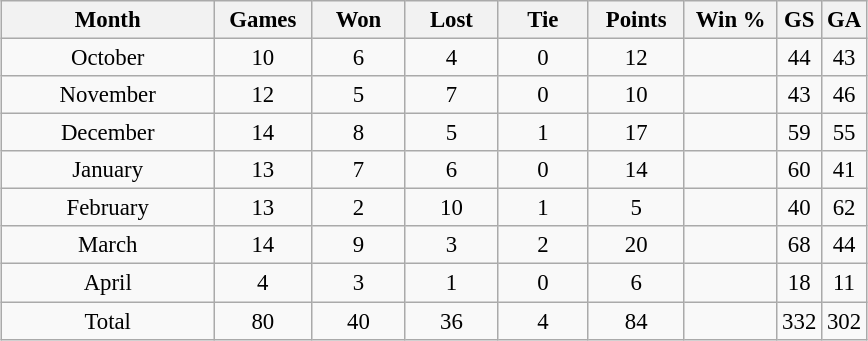<table class="wikitable" style="font-size:95%; text-align:center; width:38em;margin: 0.5em auto;">
<tr>
<th width="28%">Month</th>
<th width="12%">Games</th>
<th width="12%">Won</th>
<th width="12%">Lost</th>
<th width="12%">Tie</th>
<th width="12%">Points</th>
<th width="12%">Win %</th>
<th width="12%">GS</th>
<th width="12%">GA</th>
</tr>
<tr>
<td>October</td>
<td>10</td>
<td>6</td>
<td>4</td>
<td>0</td>
<td>12</td>
<td></td>
<td>44</td>
<td>43</td>
</tr>
<tr>
<td>November</td>
<td>12</td>
<td>5</td>
<td>7</td>
<td>0</td>
<td>10</td>
<td></td>
<td>43</td>
<td>46</td>
</tr>
<tr>
<td>December</td>
<td>14</td>
<td>8</td>
<td>5</td>
<td>1</td>
<td>17</td>
<td></td>
<td>59</td>
<td>55</td>
</tr>
<tr>
<td>January</td>
<td>13</td>
<td>7</td>
<td>6</td>
<td>0</td>
<td>14</td>
<td></td>
<td>60</td>
<td>41</td>
</tr>
<tr>
<td>February</td>
<td>13</td>
<td>2</td>
<td>10</td>
<td>1</td>
<td>5</td>
<td></td>
<td>40</td>
<td>62</td>
</tr>
<tr>
<td>March</td>
<td>14</td>
<td>9</td>
<td>3</td>
<td>2</td>
<td>20</td>
<td></td>
<td>68</td>
<td>44</td>
</tr>
<tr>
<td>April</td>
<td>4</td>
<td>3</td>
<td>1</td>
<td>0</td>
<td>6</td>
<td></td>
<td>18</td>
<td>11</td>
</tr>
<tr>
<td>Total</td>
<td>80</td>
<td>40</td>
<td>36</td>
<td>4</td>
<td>84</td>
<td></td>
<td>332</td>
<td>302</td>
</tr>
</table>
